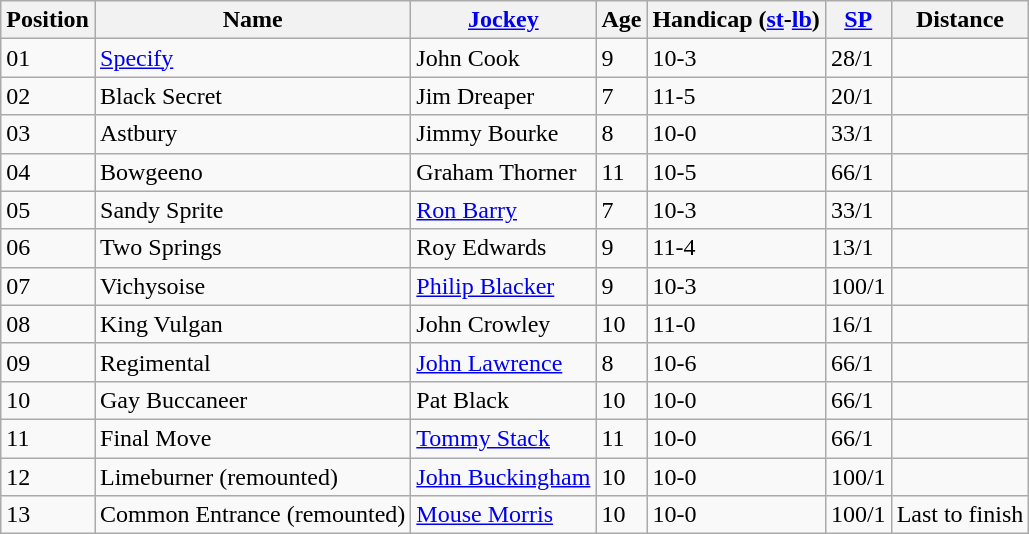<table class="wikitable sortable">
<tr>
<th>Position</th>
<th>Name</th>
<th><a href='#'>Jockey</a></th>
<th>Age</th>
<th>Handicap (<a href='#'>st</a>-<a href='#'>lb</a>)</th>
<th><a href='#'>SP</a></th>
<th>Distance</th>
</tr>
<tr>
<td>01</td>
<td><a href='#'>Specify</a></td>
<td>John Cook</td>
<td>9</td>
<td>10-3</td>
<td>28/1</td>
<td></td>
</tr>
<tr>
<td>02</td>
<td>Black Secret</td>
<td>Jim Dreaper</td>
<td>7</td>
<td>11-5</td>
<td>20/1</td>
<td></td>
</tr>
<tr>
<td>03</td>
<td>Astbury</td>
<td>Jimmy Bourke</td>
<td>8</td>
<td>10-0</td>
<td>33/1</td>
<td></td>
</tr>
<tr>
<td>04</td>
<td>Bowgeeno</td>
<td>Graham Thorner</td>
<td>11</td>
<td>10-5</td>
<td>66/1</td>
<td></td>
</tr>
<tr>
<td>05</td>
<td>Sandy Sprite</td>
<td><a href='#'>Ron Barry</a></td>
<td>7</td>
<td>10-3</td>
<td>33/1</td>
<td></td>
</tr>
<tr>
<td>06</td>
<td>Two Springs</td>
<td>Roy Edwards</td>
<td>9</td>
<td>11-4</td>
<td>13/1</td>
<td></td>
</tr>
<tr>
<td>07</td>
<td>Vichysoise</td>
<td><a href='#'>Philip Blacker</a></td>
<td>9</td>
<td>10-3</td>
<td>100/1</td>
<td></td>
</tr>
<tr>
<td>08</td>
<td>King Vulgan</td>
<td>John Crowley</td>
<td>10</td>
<td>11-0</td>
<td>16/1</td>
<td></td>
</tr>
<tr>
<td>09</td>
<td>Regimental</td>
<td><a href='#'>John Lawrence</a></td>
<td>8</td>
<td>10-6</td>
<td>66/1</td>
<td></td>
</tr>
<tr>
<td>10</td>
<td>Gay Buccaneer</td>
<td>Pat Black</td>
<td>10</td>
<td>10-0</td>
<td>66/1</td>
<td></td>
</tr>
<tr>
<td>11</td>
<td>Final Move</td>
<td><a href='#'>Tommy Stack</a></td>
<td>11</td>
<td>10-0</td>
<td>66/1</td>
<td></td>
</tr>
<tr>
<td>12</td>
<td>Limeburner (remounted)</td>
<td><a href='#'>John Buckingham</a></td>
<td>10</td>
<td>10-0</td>
<td>100/1</td>
<td></td>
</tr>
<tr>
<td>13</td>
<td>Common Entrance (remounted)</td>
<td><a href='#'>Mouse Morris</a></td>
<td>10</td>
<td>10-0</td>
<td>100/1</td>
<td>Last to finish</td>
</tr>
</table>
